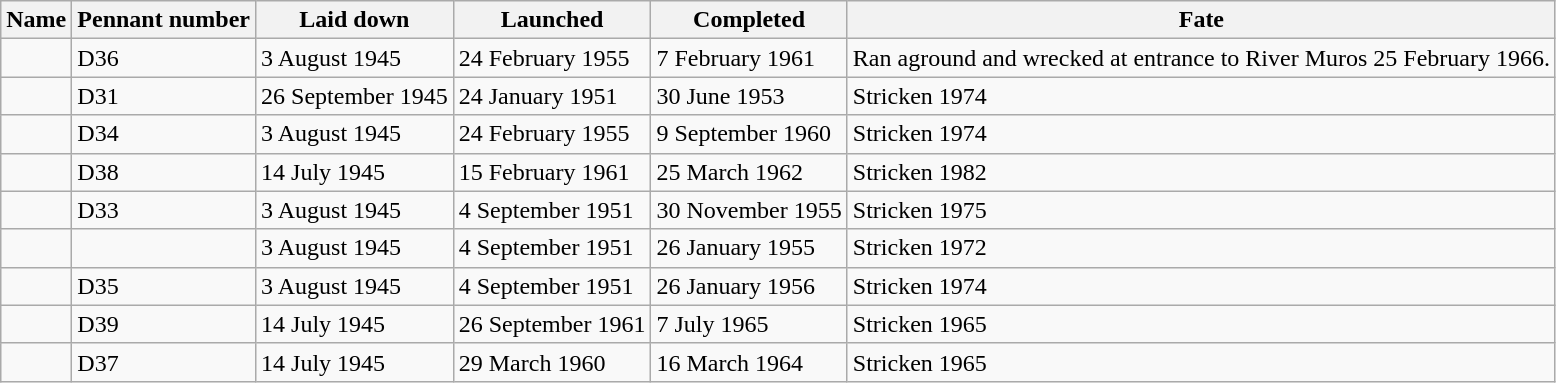<table class="wikitable">
<tr>
<th>Name</th>
<th>Pennant number</th>
<th>Laid down</th>
<th>Launched</th>
<th>Completed</th>
<th>Fate</th>
</tr>
<tr>
<td></td>
<td>D36</td>
<td>3 August 1945</td>
<td>24 February 1955</td>
<td>7 February 1961</td>
<td>Ran aground and wrecked at entrance to River Muros 25 February 1966.</td>
</tr>
<tr>
<td></td>
<td>D31</td>
<td>26 September 1945</td>
<td>24 January 1951</td>
<td>30 June 1953</td>
<td>Stricken 1974</td>
</tr>
<tr>
<td></td>
<td>D34</td>
<td>3 August 1945</td>
<td>24 February 1955</td>
<td>9 September 1960</td>
<td>Stricken 1974</td>
</tr>
<tr>
<td></td>
<td>D38</td>
<td>14 July 1945</td>
<td>15 February 1961</td>
<td>25 March 1962</td>
<td>Stricken 1982</td>
</tr>
<tr>
<td></td>
<td>D33</td>
<td>3 August 1945</td>
<td>4 September 1951</td>
<td>30 November 1955</td>
<td>Stricken 1975</td>
</tr>
<tr>
<td></td>
<td></td>
<td>3 August 1945</td>
<td>4 September 1951</td>
<td>26 January 1955</td>
<td>Stricken 1972</td>
</tr>
<tr>
<td></td>
<td>D35</td>
<td>3 August 1945</td>
<td>4 September 1951</td>
<td>26 January 1956</td>
<td>Stricken 1974</td>
</tr>
<tr>
<td></td>
<td>D39</td>
<td>14 July 1945</td>
<td>26 September 1961</td>
<td>7 July 1965</td>
<td>Stricken 1965</td>
</tr>
<tr>
<td></td>
<td>D37</td>
<td>14 July 1945</td>
<td>29 March 1960</td>
<td>16 March 1964</td>
<td>Stricken 1965</td>
</tr>
</table>
